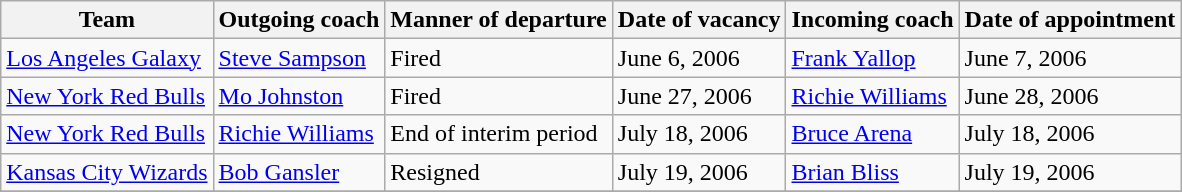<table class="wikitable sortable">
<tr>
<th>Team</th>
<th>Outgoing coach</th>
<th>Manner of departure</th>
<th>Date of vacancy</th>
<th>Incoming coach</th>
<th>Date of appointment</th>
</tr>
<tr>
<td><a href='#'>Los Angeles Galaxy</a></td>
<td> <a href='#'>Steve Sampson</a></td>
<td>Fired</td>
<td>June 6, 2006</td>
<td> <a href='#'>Frank Yallop</a></td>
<td>June 7, 2006</td>
</tr>
<tr>
<td><a href='#'>New York Red Bulls</a></td>
<td> <a href='#'>Mo Johnston</a></td>
<td>Fired</td>
<td>June 27, 2006</td>
<td> <a href='#'>Richie Williams</a></td>
<td>June 28, 2006</td>
</tr>
<tr>
<td><a href='#'>New York Red Bulls</a></td>
<td> <a href='#'>Richie Williams</a></td>
<td>End of interim period</td>
<td>July 18, 2006</td>
<td> <a href='#'>Bruce Arena</a></td>
<td>July 18, 2006</td>
</tr>
<tr>
<td><a href='#'>Kansas City Wizards</a></td>
<td> <a href='#'>Bob Gansler</a></td>
<td>Resigned</td>
<td>July 19, 2006</td>
<td> <a href='#'>Brian Bliss</a></td>
<td>July 19, 2006</td>
</tr>
<tr>
</tr>
</table>
